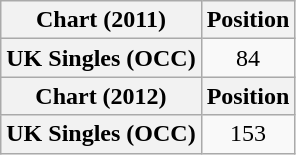<table class="wikitable plainrowheaders" style="text-align:center">
<tr>
<th scope="col">Chart (2011)</th>
<th scope="col">Position</th>
</tr>
<tr>
<th scope="row">UK Singles (OCC)</th>
<td>84</td>
</tr>
<tr>
<th scope="col">Chart (2012)</th>
<th scope="col">Position</th>
</tr>
<tr>
<th scope="row">UK Singles (OCC)</th>
<td>153</td>
</tr>
</table>
